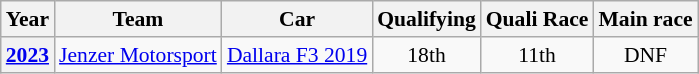<table class="wikitable" style="text-align:center; font-size:90%;">
<tr>
<th>Year</th>
<th>Team</th>
<th>Car</th>
<th>Qualifying</th>
<th>Quali Race</th>
<th>Main race</th>
</tr>
<tr>
<th><a href='#'>2023</a></th>
<td style="text-align:left;"> <a href='#'>Jenzer Motorsport</a></td>
<td style="text-align:left;"><a href='#'>Dallara F3 2019</a></td>
<td>18th</td>
<td>11th</td>
<td>DNF</td>
</tr>
</table>
